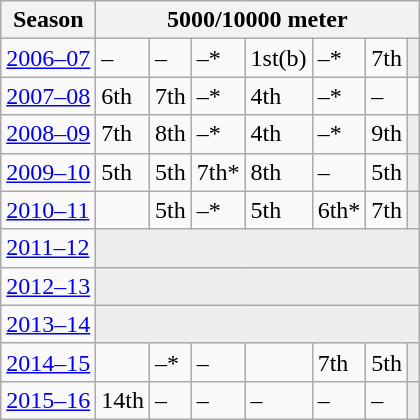<table class="wikitable" style="display: inline-table;">
<tr>
<th>Season</th>
<th colspan="8">5000/10000 meter</th>
</tr>
<tr>
<td><a href='#'>2006–07</a></td>
<td>–</td>
<td>–</td>
<td>–*</td>
<td>1st(b)</td>
<td>–*</td>
<td>7th</td>
<td colspan="1" bgcolor=#EEEEEE></td>
</tr>
<tr>
<td><a href='#'>2007–08</a></td>
<td>6th</td>
<td>7th</td>
<td>–*</td>
<td>4th</td>
<td>–*</td>
<td>–</td>
<td></td>
</tr>
<tr>
<td><a href='#'>2008–09</a></td>
<td>7th</td>
<td>8th</td>
<td>–*</td>
<td>4th</td>
<td>–*</td>
<td>9th</td>
<td colspan="1" bgcolor=#EEEEEE></td>
</tr>
<tr>
<td><a href='#'>2009–10</a></td>
<td>5th</td>
<td>5th</td>
<td>7th*</td>
<td>8th</td>
<td>–</td>
<td>5th</td>
<td colspan="1" bgcolor=#EEEEEE></td>
</tr>
<tr>
<td><a href='#'>2010–11</a></td>
<td></td>
<td>5th</td>
<td>–*</td>
<td>5th</td>
<td>6th*</td>
<td>7th</td>
<td colspan="1" bgcolor=#EEEEEE></td>
</tr>
<tr>
<td><a href='#'>2011–12</a></td>
<td colspan="7" bgcolor=#EEEEEE></td>
</tr>
<tr>
<td><a href='#'>2012–13</a></td>
<td colspan="7" bgcolor=#EEEEEE></td>
</tr>
<tr>
<td><a href='#'>2013–14</a></td>
<td colspan="7" bgcolor=#EEEEEE></td>
</tr>
<tr>
<td><a href='#'>2014–15</a></td>
<td></td>
<td>–*</td>
<td>–</td>
<td></td>
<td>7th</td>
<td>5th</td>
<td colspan="2" bgcolor=#EEEEEE></td>
</tr>
<tr>
<td><a href='#'>2015–16</a></td>
<td>14th</td>
<td>–</td>
<td>–</td>
<td>–</td>
<td>–</td>
<td>–</td>
<td colspan="2" bgcolor=#EEEEEE></td>
</tr>
</table>
